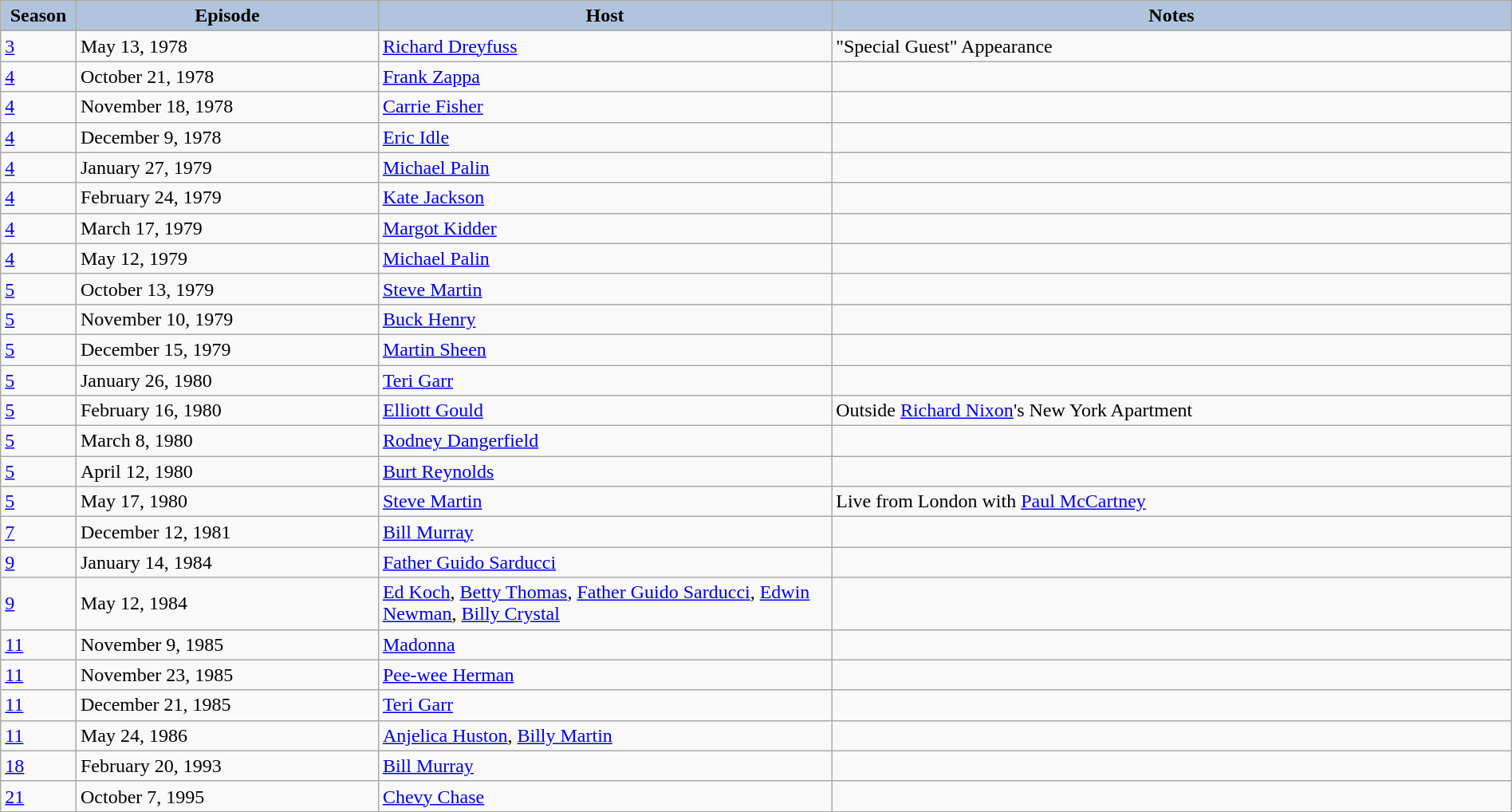<table class="wikitable" style="width:100%;">
<tr>
<th style="background:#B0C4DE;" width="5%">Season</th>
<th style="background:#B0C4DE;" width="20%">Episode</th>
<th style="background:#B0C4DE;" width="30%">Host</th>
<th style="background:#B0C4DE;" width="45%">Notes</th>
</tr>
<tr>
<td><a href='#'>3</a></td>
<td>May 13, 1978</td>
<td><a href='#'>Richard Dreyfuss</a></td>
<td>"Special Guest" Appearance</td>
</tr>
<tr>
<td><a href='#'>4</a></td>
<td>October 21, 1978</td>
<td><a href='#'>Frank Zappa</a></td>
<td></td>
</tr>
<tr>
<td><a href='#'>4</a></td>
<td>November 18, 1978</td>
<td><a href='#'>Carrie Fisher</a></td>
<td></td>
</tr>
<tr>
<td><a href='#'>4</a></td>
<td>December 9, 1978</td>
<td><a href='#'>Eric Idle</a></td>
<td></td>
</tr>
<tr>
<td><a href='#'>4</a></td>
<td>January 27, 1979</td>
<td><a href='#'>Michael Palin</a></td>
<td></td>
</tr>
<tr>
<td><a href='#'>4</a></td>
<td>February 24, 1979</td>
<td><a href='#'>Kate Jackson</a></td>
<td></td>
</tr>
<tr>
<td><a href='#'>4</a></td>
<td>March 17, 1979</td>
<td><a href='#'>Margot Kidder</a></td>
<td></td>
</tr>
<tr>
<td><a href='#'>4</a></td>
<td>May 12, 1979</td>
<td><a href='#'>Michael Palin</a></td>
<td></td>
</tr>
<tr>
<td><a href='#'>5</a></td>
<td>October 13, 1979</td>
<td><a href='#'>Steve Martin</a></td>
<td></td>
</tr>
<tr>
<td><a href='#'>5</a></td>
<td>November 10, 1979</td>
<td><a href='#'>Buck Henry</a></td>
<td></td>
</tr>
<tr>
<td><a href='#'>5</a></td>
<td>December 15, 1979</td>
<td><a href='#'>Martin Sheen</a></td>
<td></td>
</tr>
<tr>
<td><a href='#'>5</a></td>
<td>January 26, 1980</td>
<td><a href='#'>Teri Garr</a></td>
<td></td>
</tr>
<tr>
<td><a href='#'>5</a></td>
<td>February 16, 1980</td>
<td><a href='#'>Elliott Gould</a></td>
<td>Outside <a href='#'>Richard Nixon</a>'s New York Apartment</td>
</tr>
<tr>
<td><a href='#'>5</a></td>
<td>March 8, 1980</td>
<td><a href='#'>Rodney Dangerfield</a></td>
<td></td>
</tr>
<tr>
<td><a href='#'>5</a></td>
<td>April 12, 1980</td>
<td><a href='#'>Burt Reynolds</a></td>
<td></td>
</tr>
<tr>
<td><a href='#'>5</a></td>
<td>May 17, 1980</td>
<td><a href='#'>Steve Martin</a></td>
<td>Live from London with <a href='#'>Paul McCartney</a></td>
</tr>
<tr>
<td><a href='#'>7</a></td>
<td>December 12, 1981</td>
<td><a href='#'>Bill Murray</a></td>
<td></td>
</tr>
<tr>
<td><a href='#'>9</a></td>
<td>January 14, 1984</td>
<td><a href='#'>Father Guido Sarducci</a></td>
<td></td>
</tr>
<tr>
<td><a href='#'>9</a></td>
<td>May 12, 1984</td>
<td><a href='#'>Ed Koch</a>, <a href='#'>Betty Thomas</a>, <a href='#'>Father Guido Sarducci</a>, <a href='#'>Edwin Newman</a>, <a href='#'>Billy Crystal</a></td>
<td></td>
</tr>
<tr>
<td><a href='#'>11</a></td>
<td>November 9, 1985</td>
<td><a href='#'>Madonna</a></td>
<td></td>
</tr>
<tr>
<td><a href='#'>11</a></td>
<td>November 23, 1985</td>
<td><a href='#'>Pee-wee Herman</a></td>
<td></td>
</tr>
<tr>
<td><a href='#'>11</a></td>
<td>December 21, 1985</td>
<td><a href='#'>Teri Garr</a></td>
<td></td>
</tr>
<tr>
<td><a href='#'>11</a></td>
<td>May 24, 1986</td>
<td><a href='#'>Anjelica Huston</a>, <a href='#'>Billy Martin</a></td>
<td></td>
</tr>
<tr>
<td><a href='#'>18</a></td>
<td>February 20, 1993</td>
<td><a href='#'>Bill Murray</a></td>
<td></td>
</tr>
<tr>
<td><a href='#'>21</a></td>
<td>October 7, 1995</td>
<td><a href='#'>Chevy Chase</a></td>
<td></td>
</tr>
</table>
